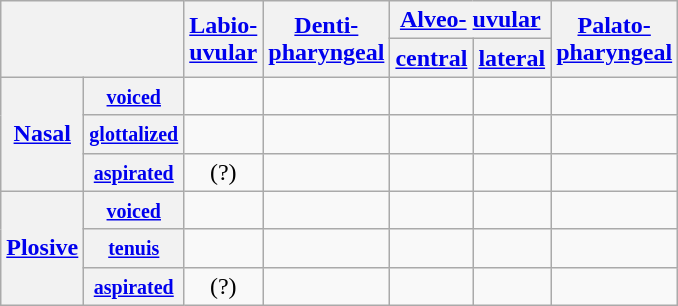<table class=wikitable style=text-align:center>
<tr>
<th colspan=2 rowspan=2></th>
<th rowspan=2><a href='#'>Labio-</a><br><a href='#'>uvular</a></th>
<th rowspan="2"><a href='#'>Denti-</a><br><a href='#'>pharyngeal</a></th>
<th colspan="2"><a href='#'>Alveo-</a> <a href='#'>uvular</a></th>
<th rowspan="2"><a href='#'>Palato-</a><br><a href='#'>pharyngeal</a></th>
</tr>
<tr class=small>
<th><a href='#'>central</a></th>
<th><a href='#'>lateral</a></th>
</tr>
<tr>
<th rowspan=3><a href='#'>Nasal</a></th>
<th><small><a href='#'>voiced</a></small></th>
<td></td>
<td></td>
<td></td>
<td></td>
<td></td>
</tr>
<tr>
<th><small><a href='#'>glottalized</a></small></th>
<td></td>
<td></td>
<td></td>
<td></td>
<td></td>
</tr>
<tr>
<th><small><a href='#'>aspirated</a></small></th>
<td>(?)</td>
<td></td>
<td></td>
<td></td>
<td></td>
</tr>
<tr>
<th rowspan=3><a href='#'>Plosive</a></th>
<th><small><a href='#'>voiced</a></small></th>
<td></td>
<td></td>
<td></td>
<td></td>
<td></td>
</tr>
<tr>
<th><small><a href='#'>tenuis</a></small></th>
<td></td>
<td></td>
<td></td>
<td></td>
<td></td>
</tr>
<tr>
<th><small><a href='#'>aspirated</a></small></th>
<td>(?)</td>
<td></td>
<td></td>
<td></td>
<td></td>
</tr>
</table>
